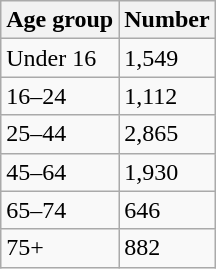<table class="wikitable">
<tr>
<th>Age group</th>
<th>Number</th>
</tr>
<tr>
<td>Under 16</td>
<td>1,549</td>
</tr>
<tr>
<td>16–24</td>
<td>1,112</td>
</tr>
<tr>
<td>25–44</td>
<td>2,865</td>
</tr>
<tr>
<td>45–64</td>
<td>1,930</td>
</tr>
<tr>
<td>65–74</td>
<td>646</td>
</tr>
<tr>
<td>75+</td>
<td>882</td>
</tr>
</table>
